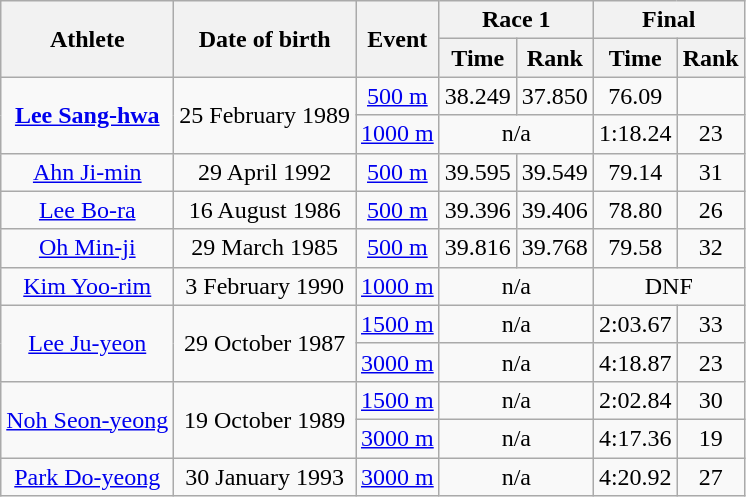<table class="wikitable" style="text-align:center">
<tr>
<th rowspan="2">Athlete</th>
<th rowspan="2">Date of birth</th>
<th rowspan="2">Event</th>
<th colspan="2">Race 1</th>
<th colspan="2">Final</th>
</tr>
<tr>
<th>Time</th>
<th>Rank</th>
<th>Time</th>
<th>Rank</th>
</tr>
<tr>
<td rowspan=2><strong><a href='#'>Lee Sang-hwa</a></strong></td>
<td rowspan=2>25 February 1989</td>
<td><a href='#'>500 m</a></td>
<td>38.249</td>
<td>37.850</td>
<td>76.09</td>
<td></td>
</tr>
<tr>
<td><a href='#'>1000 m</a></td>
<td colspan=2>n/a</td>
<td>1:18.24</td>
<td>23</td>
</tr>
<tr>
<td><a href='#'>Ahn Ji-min</a></td>
<td>29 April 1992</td>
<td><a href='#'>500 m</a></td>
<td>39.595</td>
<td>39.549</td>
<td>79.14</td>
<td>31</td>
</tr>
<tr>
<td><a href='#'>Lee Bo-ra</a></td>
<td>16 August 1986</td>
<td><a href='#'>500 m</a></td>
<td>39.396</td>
<td>39.406</td>
<td>78.80</td>
<td>26</td>
</tr>
<tr>
<td><a href='#'>Oh Min-ji</a></td>
<td>29 March 1985</td>
<td><a href='#'>500 m</a></td>
<td>39.816</td>
<td>39.768</td>
<td>79.58</td>
<td>32</td>
</tr>
<tr>
<td><a href='#'>Kim Yoo-rim</a></td>
<td>3 February 1990</td>
<td><a href='#'>1000 m</a></td>
<td colspan=2>n/a</td>
<td colspan=2>DNF</td>
</tr>
<tr>
<td rowspan=2><a href='#'>Lee Ju-yeon</a></td>
<td rowspan=2>29 October 1987</td>
<td><a href='#'>1500 m</a></td>
<td colspan=2>n/a</td>
<td>2:03.67</td>
<td>33</td>
</tr>
<tr>
<td><a href='#'>3000 m</a></td>
<td colspan=2>n/a</td>
<td>4:18.87</td>
<td>23</td>
</tr>
<tr>
<td rowspan=2><a href='#'>Noh Seon-yeong</a></td>
<td rowspan=2>19 October 1989</td>
<td><a href='#'>1500 m</a></td>
<td colspan=2>n/a</td>
<td>2:02.84</td>
<td>30</td>
</tr>
<tr>
<td><a href='#'>3000 m</a></td>
<td colspan=2>n/a</td>
<td>4:17.36</td>
<td>19</td>
</tr>
<tr>
<td><a href='#'>Park Do-yeong</a></td>
<td>30 January 1993</td>
<td><a href='#'>3000 m</a></td>
<td colspan=2>n/a</td>
<td>4:20.92</td>
<td>27</td>
</tr>
</table>
